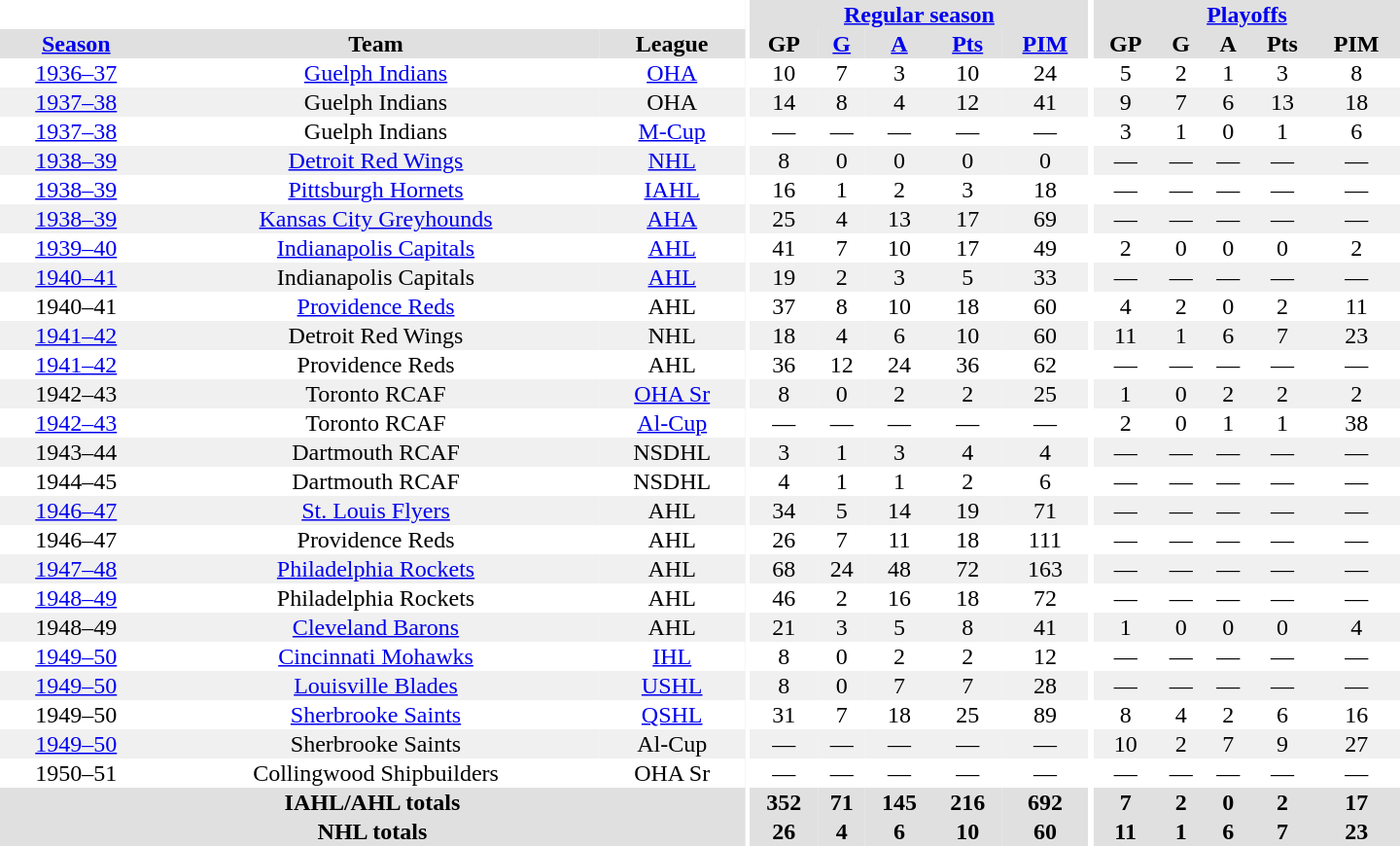<table border="0" cellpadding="1" cellspacing="0" style="text-align:center; width:60em">
<tr bgcolor="#e0e0e0">
<th colspan="3" bgcolor="#ffffff"></th>
<th rowspan="100" bgcolor="#ffffff"></th>
<th colspan="5"><a href='#'>Regular season</a></th>
<th rowspan="100" bgcolor="#ffffff"></th>
<th colspan="5"><a href='#'>Playoffs</a></th>
</tr>
<tr bgcolor="#e0e0e0">
<th><a href='#'>Season</a></th>
<th>Team</th>
<th>League</th>
<th>GP</th>
<th><a href='#'>G</a></th>
<th><a href='#'>A</a></th>
<th><a href='#'>Pts</a></th>
<th><a href='#'>PIM</a></th>
<th>GP</th>
<th>G</th>
<th>A</th>
<th>Pts</th>
<th>PIM</th>
</tr>
<tr>
<td><a href='#'>1936–37</a></td>
<td><a href='#'>Guelph Indians</a></td>
<td><a href='#'>OHA</a></td>
<td>10</td>
<td>7</td>
<td>3</td>
<td>10</td>
<td>24</td>
<td>5</td>
<td>2</td>
<td>1</td>
<td>3</td>
<td>8</td>
</tr>
<tr bgcolor="#f0f0f0">
<td><a href='#'>1937–38</a></td>
<td>Guelph Indians</td>
<td>OHA</td>
<td>14</td>
<td>8</td>
<td>4</td>
<td>12</td>
<td>41</td>
<td>9</td>
<td>7</td>
<td>6</td>
<td>13</td>
<td>18</td>
</tr>
<tr>
<td><a href='#'>1937–38</a></td>
<td>Guelph Indians</td>
<td><a href='#'>M-Cup</a></td>
<td>—</td>
<td>—</td>
<td>—</td>
<td>—</td>
<td>—</td>
<td>3</td>
<td>1</td>
<td>0</td>
<td>1</td>
<td>6</td>
</tr>
<tr bgcolor="#f0f0f0">
<td><a href='#'>1938–39</a></td>
<td><a href='#'>Detroit Red Wings</a></td>
<td><a href='#'>NHL</a></td>
<td>8</td>
<td>0</td>
<td>0</td>
<td>0</td>
<td>0</td>
<td>—</td>
<td>—</td>
<td>—</td>
<td>—</td>
<td>—</td>
</tr>
<tr>
<td><a href='#'>1938–39</a></td>
<td><a href='#'>Pittsburgh Hornets</a></td>
<td><a href='#'>IAHL</a></td>
<td>16</td>
<td>1</td>
<td>2</td>
<td>3</td>
<td>18</td>
<td>—</td>
<td>—</td>
<td>—</td>
<td>—</td>
<td>—</td>
</tr>
<tr bgcolor="#f0f0f0">
<td><a href='#'>1938–39</a></td>
<td><a href='#'>Kansas City Greyhounds</a></td>
<td><a href='#'>AHA</a></td>
<td>25</td>
<td>4</td>
<td>13</td>
<td>17</td>
<td>69</td>
<td>—</td>
<td>—</td>
<td>—</td>
<td>—</td>
<td>—</td>
</tr>
<tr>
<td><a href='#'>1939–40</a></td>
<td><a href='#'>Indianapolis Capitals</a></td>
<td><a href='#'>AHL</a></td>
<td>41</td>
<td>7</td>
<td>10</td>
<td>17</td>
<td>49</td>
<td>2</td>
<td>0</td>
<td>0</td>
<td>0</td>
<td>2</td>
</tr>
<tr bgcolor="#f0f0f0">
<td><a href='#'>1940–41</a></td>
<td>Indianapolis Capitals</td>
<td><a href='#'>AHL</a></td>
<td>19</td>
<td>2</td>
<td>3</td>
<td>5</td>
<td>33</td>
<td>—</td>
<td>—</td>
<td>—</td>
<td>—</td>
<td>—</td>
</tr>
<tr>
<td>1940–41</td>
<td><a href='#'>Providence Reds</a></td>
<td>AHL</td>
<td>37</td>
<td>8</td>
<td>10</td>
<td>18</td>
<td>60</td>
<td>4</td>
<td>2</td>
<td>0</td>
<td>2</td>
<td>11</td>
</tr>
<tr bgcolor="#f0f0f0">
<td><a href='#'>1941–42</a></td>
<td>Detroit Red Wings</td>
<td>NHL</td>
<td>18</td>
<td>4</td>
<td>6</td>
<td>10</td>
<td>60</td>
<td>11</td>
<td>1</td>
<td>6</td>
<td>7</td>
<td>23</td>
</tr>
<tr>
<td><a href='#'>1941–42</a></td>
<td>Providence Reds</td>
<td>AHL</td>
<td>36</td>
<td>12</td>
<td>24</td>
<td>36</td>
<td>62</td>
<td>—</td>
<td>—</td>
<td>—</td>
<td>—</td>
<td>—</td>
</tr>
<tr bgcolor="#f0f0f0">
<td>1942–43</td>
<td>Toronto RCAF</td>
<td><a href='#'>OHA Sr</a></td>
<td>8</td>
<td>0</td>
<td>2</td>
<td>2</td>
<td>25</td>
<td>1</td>
<td>0</td>
<td>2</td>
<td>2</td>
<td>2</td>
</tr>
<tr>
<td><a href='#'>1942–43</a></td>
<td>Toronto RCAF</td>
<td><a href='#'>Al-Cup</a></td>
<td>—</td>
<td>—</td>
<td>—</td>
<td>—</td>
<td>—</td>
<td>2</td>
<td>0</td>
<td>1</td>
<td>1</td>
<td>38</td>
</tr>
<tr bgcolor="#f0f0f0">
<td>1943–44</td>
<td>Dartmouth RCAF</td>
<td>NSDHL</td>
<td>3</td>
<td>1</td>
<td>3</td>
<td>4</td>
<td>4</td>
<td>—</td>
<td>—</td>
<td>—</td>
<td>—</td>
<td>—</td>
</tr>
<tr>
<td>1944–45</td>
<td>Dartmouth RCAF</td>
<td>NSDHL</td>
<td>4</td>
<td>1</td>
<td>1</td>
<td>2</td>
<td>6</td>
<td>—</td>
<td>—</td>
<td>—</td>
<td>—</td>
<td>—</td>
</tr>
<tr bgcolor="#f0f0f0">
<td><a href='#'>1946–47</a></td>
<td><a href='#'>St. Louis Flyers</a></td>
<td>AHL</td>
<td>34</td>
<td>5</td>
<td>14</td>
<td>19</td>
<td>71</td>
<td>—</td>
<td>—</td>
<td>—</td>
<td>—</td>
<td>—</td>
</tr>
<tr>
<td>1946–47</td>
<td>Providence Reds</td>
<td>AHL</td>
<td>26</td>
<td>7</td>
<td>11</td>
<td>18</td>
<td>111</td>
<td>—</td>
<td>—</td>
<td>—</td>
<td>—</td>
<td>—</td>
</tr>
<tr bgcolor="#f0f0f0">
<td><a href='#'>1947–48</a></td>
<td><a href='#'>Philadelphia Rockets</a></td>
<td>AHL</td>
<td>68</td>
<td>24</td>
<td>48</td>
<td>72</td>
<td>163</td>
<td>—</td>
<td>—</td>
<td>—</td>
<td>—</td>
<td>—</td>
</tr>
<tr>
<td><a href='#'>1948–49</a></td>
<td>Philadelphia Rockets</td>
<td>AHL</td>
<td>46</td>
<td>2</td>
<td>16</td>
<td>18</td>
<td>72</td>
<td>—</td>
<td>—</td>
<td>—</td>
<td>—</td>
<td>—</td>
</tr>
<tr bgcolor="#f0f0f0">
<td>1948–49</td>
<td><a href='#'>Cleveland Barons</a></td>
<td>AHL</td>
<td>21</td>
<td>3</td>
<td>5</td>
<td>8</td>
<td>41</td>
<td>1</td>
<td>0</td>
<td>0</td>
<td>0</td>
<td>4</td>
</tr>
<tr>
<td><a href='#'>1949–50</a></td>
<td><a href='#'>Cincinnati Mohawks</a></td>
<td><a href='#'>IHL</a></td>
<td>8</td>
<td>0</td>
<td>2</td>
<td>2</td>
<td>12</td>
<td>—</td>
<td>—</td>
<td>—</td>
<td>—</td>
<td>—</td>
</tr>
<tr bgcolor="#f0f0f0">
<td><a href='#'>1949–50</a></td>
<td><a href='#'>Louisville Blades</a></td>
<td><a href='#'>USHL</a></td>
<td>8</td>
<td>0</td>
<td>7</td>
<td>7</td>
<td>28</td>
<td>—</td>
<td>—</td>
<td>—</td>
<td>—</td>
<td>—</td>
</tr>
<tr>
<td>1949–50</td>
<td><a href='#'>Sherbrooke Saints</a></td>
<td><a href='#'>QSHL</a></td>
<td>31</td>
<td>7</td>
<td>18</td>
<td>25</td>
<td>89</td>
<td>8</td>
<td>4</td>
<td>2</td>
<td>6</td>
<td>16</td>
</tr>
<tr bgcolor="#f0f0f0">
<td><a href='#'>1949–50</a></td>
<td>Sherbrooke Saints</td>
<td>Al-Cup</td>
<td>—</td>
<td>—</td>
<td>—</td>
<td>—</td>
<td>—</td>
<td>10</td>
<td>2</td>
<td>7</td>
<td>9</td>
<td>27</td>
</tr>
<tr>
<td>1950–51</td>
<td>Collingwood Shipbuilders</td>
<td>OHA Sr</td>
<td>—</td>
<td>—</td>
<td>—</td>
<td>—</td>
<td>—</td>
<td>—</td>
<td>—</td>
<td>—</td>
<td>—</td>
<td>—</td>
</tr>
<tr bgcolor="#e0e0e0">
<th colspan="3">IAHL/AHL totals</th>
<th>352</th>
<th>71</th>
<th>145</th>
<th>216</th>
<th>692</th>
<th>7</th>
<th>2</th>
<th>0</th>
<th>2</th>
<th>17</th>
</tr>
<tr bgcolor="#e0e0e0">
<th colspan="3">NHL totals</th>
<th>26</th>
<th>4</th>
<th>6</th>
<th>10</th>
<th>60</th>
<th>11</th>
<th>1</th>
<th>6</th>
<th>7</th>
<th>23</th>
</tr>
</table>
